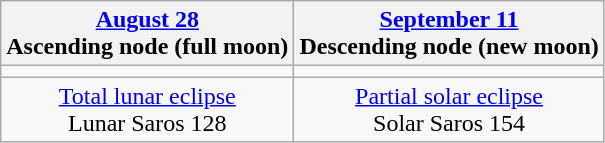<table class="wikitable">
<tr>
<th><a href='#'>August 28</a><br>Ascending node (full moon)<br></th>
<th><a href='#'>September 11</a><br>Descending node (new moon)<br></th>
</tr>
<tr>
<td></td>
<td></td>
</tr>
<tr align=center>
<td><a href='#'>Total lunar eclipse</a><br>Lunar Saros 128</td>
<td><a href='#'>Partial solar eclipse</a><br>Solar Saros 154</td>
</tr>
</table>
